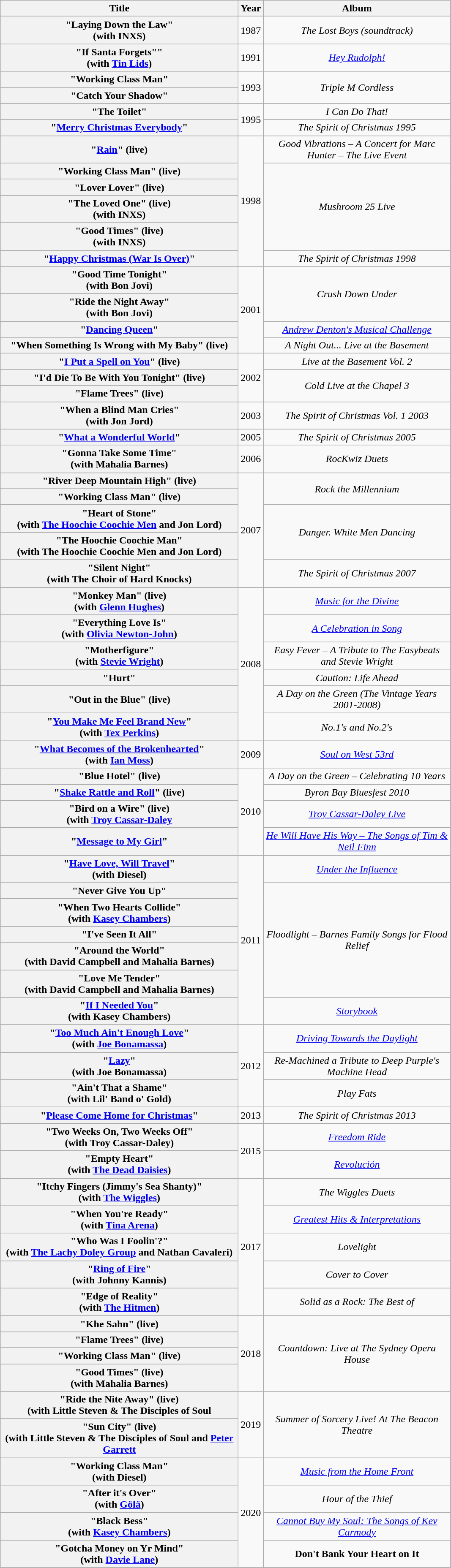<table class="wikitable plainrowheaders" style="text-align:center;" border="1">
<tr>
<th scope="col" style="width:23em;">Title</th>
<th scope="col" style="width:1em;">Year</th>
<th scope="col" style="width:18em;">Album</th>
</tr>
<tr>
<th scope="row">"Laying Down the Law" <br> (with INXS)</th>
<td>1987</td>
<td><em>The Lost Boys (soundtrack)</em></td>
</tr>
<tr>
<th scope="row">"If Santa Forgets"" <br> (with <a href='#'>Tin Lids</a>)</th>
<td>1991</td>
<td><em><a href='#'>Hey Rudolph!</a></em></td>
</tr>
<tr>
<th scope="row">"Working Class Man"</th>
<td rowspan="2">1993</td>
<td rowspan="2"><em>Triple M Cordless</em></td>
</tr>
<tr>
<th scope="row">"Catch Your Shadow"</th>
</tr>
<tr>
<th scope="row">"The Toilet"</th>
<td rowspan="2">1995</td>
<td><em>I Can Do That!</em></td>
</tr>
<tr>
<th scope="row">"<a href='#'>Merry Christmas Everybody</a>"</th>
<td><em>The Spirit of Christmas 1995</em></td>
</tr>
<tr>
<th scope="row">"<a href='#'>Rain</a>" (live)</th>
<td rowspan="6">1998</td>
<td><em>Good Vibrations – A Concert for Marc Hunter – The Live Event</em></td>
</tr>
<tr>
<th scope="row">"Working Class Man" (live)</th>
<td rowspan="4"><em>Mushroom 25 Live</em></td>
</tr>
<tr>
<th scope="row">"Lover Lover" (live)</th>
</tr>
<tr>
<th scope="row">"The Loved One" (live) <br> (with INXS)</th>
</tr>
<tr>
<th scope="row">"Good Times" (live) <br> (with INXS)</th>
</tr>
<tr>
<th scope="row">"<a href='#'>Happy Christmas (War Is Over)</a>"</th>
<td><em>The Spirit of Christmas 1998</em></td>
</tr>
<tr>
<th scope="row">"Good Time Tonight"  <br> (with Bon Jovi)</th>
<td rowspan="4">2001</td>
<td rowspan="2"><em>Crush Down Under</em></td>
</tr>
<tr>
<th scope="row">"Ride the Night Away"  <br> (with Bon Jovi)</th>
</tr>
<tr>
<th scope="row">"<a href='#'>Dancing Queen</a>"</th>
<td><em><a href='#'>Andrew Denton's Musical Challenge</a></em></td>
</tr>
<tr>
<th scope="row">"When Something Is Wrong with My Baby" (live)</th>
<td><em>A Night Out... Live at the Basement</em></td>
</tr>
<tr>
<th scope="row">"<a href='#'>I Put a Spell on You</a>" (live)</th>
<td rowspan="3">2002</td>
<td><em>Live at the Basement Vol. 2</em></td>
</tr>
<tr>
<th scope="row">"I'd Die To Be With You Tonight" (live)</th>
<td rowspan="2"><em>Cold Live at the Chapel 3</em></td>
</tr>
<tr>
<th scope="row">"Flame Trees" (live)</th>
</tr>
<tr>
<th scope="row">"When a Blind Man Cries" <br> (with Jon Jord)</th>
<td>2003</td>
<td><em>The Spirit of Christmas Vol. 1 2003</em></td>
</tr>
<tr>
<th scope="row">"<a href='#'>What a Wonderful World</a>"</th>
<td>2005</td>
<td><em>The Spirit of Christmas 2005</em></td>
</tr>
<tr>
<th scope="row">"Gonna Take Some Time" <br> (with Mahalia Barnes)</th>
<td>2006</td>
<td><em>RocKwiz Duets</em></td>
</tr>
<tr>
<th scope="row">"River Deep Mountain High" (live)</th>
<td rowspan="5">2007</td>
<td rowspan="2"><em>Rock the Millennium</em></td>
</tr>
<tr>
<th scope="row">"Working Class Man" (live)</th>
</tr>
<tr>
<th scope="row">"Heart of Stone" <br> (with <a href='#'>The Hoochie Coochie Men</a> and Jon Lord)</th>
<td rowspan="2"><em>Danger. White Men Dancing</em></td>
</tr>
<tr>
<th scope="row">"The Hoochie Coochie Man" <br> (with The Hoochie Coochie Men and Jon Lord)</th>
</tr>
<tr>
<th scope="row">"Silent Night" <br> (with The Choir of Hard Knocks)</th>
<td><em>The Spirit of Christmas 2007</em></td>
</tr>
<tr>
<th scope="row">"Monkey Man" (live) <br> (with <a href='#'>Glenn Hughes</a>)</th>
<td rowspan="6">2008</td>
<td><em><a href='#'>Music for the Divine</a></em></td>
</tr>
<tr>
<th scope="row">"Everything Love Is" <br> (with <a href='#'>Olivia Newton-John</a>)</th>
<td><em><a href='#'>A Celebration in Song</a></em></td>
</tr>
<tr>
<th scope="row">"Motherfigure" <br> (with <a href='#'>Stevie Wright</a>)</th>
<td><em>Easy Fever – A Tribute to The Easybeats and Stevie Wright</em></td>
</tr>
<tr>
<th scope="row">"Hurt"</th>
<td><em>Caution: Life Ahead</em></td>
</tr>
<tr>
<th scope="row">"Out in the Blue" (live)</th>
<td><em>A Day on the Green (The Vintage Years 2001-2008)</em></td>
</tr>
<tr>
<th scope="row">"<a href='#'>You Make Me Feel Brand New</a>" <br> (with <a href='#'>Tex Perkins</a>)</th>
<td><em>No.1's and No.2's</em></td>
</tr>
<tr>
<th scope="row">"<a href='#'>What Becomes of the Brokenhearted</a>" <br>(with <a href='#'>Ian Moss</a>)</th>
<td>2009</td>
<td><em><a href='#'>Soul on West 53rd</a></em></td>
</tr>
<tr>
<th scope="row">"Blue Hotel" (live)</th>
<td rowspan="4">2010</td>
<td><em>A Day on the Green – Celebrating 10 Years</em></td>
</tr>
<tr>
<th scope="row">"<a href='#'>Shake Rattle and Roll</a>" (live)</th>
<td><em>Byron Bay Bluesfest 2010</em></td>
</tr>
<tr>
<th scope="row">"Bird on a Wire" (live) <br> (with <a href='#'>Troy Cassar-Daley</a></th>
<td><em><a href='#'>Troy Cassar-Daley Live</a></em></td>
</tr>
<tr>
<th scope="row">"<a href='#'>Message to My Girl</a>"</th>
<td><em><a href='#'>He Will Have His Way – The Songs of Tim & Neil Finn</a></em></td>
</tr>
<tr>
<th scope="row">"<a href='#'>Have Love, Will Travel</a>" <br> (with Diesel)</th>
<td rowspan="7">2011</td>
<td><em><a href='#'>Under the Influence</a></em></td>
</tr>
<tr>
<th scope="row">"Never Give You Up"</th>
<td rowspan="5"><em>Floodlight – Barnes Family Songs for Flood Relief</em></td>
</tr>
<tr>
<th scope="row">"When Two Hearts Collide" <br> (with <a href='#'>Kasey Chambers</a>)</th>
</tr>
<tr>
<th scope="row">"I've Seen It All"</th>
</tr>
<tr>
<th scope="row">"Around the World" <br> (with David Campbell and Mahalia Barnes)</th>
</tr>
<tr>
<th scope="row">"Love Me Tender" <br> (with David Campbell and Mahalia Barnes)</th>
</tr>
<tr>
<th scope="row">"<a href='#'>If I Needed You</a>" <br> (with Kasey Chambers)</th>
<td><em><a href='#'>Storybook</a></em></td>
</tr>
<tr>
<th scope="row">"<a href='#'>Too Much Ain't Enough Love</a>" <br> (with <a href='#'>Joe Bonamassa</a>)</th>
<td rowspan="3">2012</td>
<td><em><a href='#'>Driving Towards the Daylight</a></em></td>
</tr>
<tr>
<th scope="row">"<a href='#'>Lazy</a>" <br> (with Joe Bonamassa)</th>
<td><em>Re-Machined a Tribute to Deep Purple's Machine Head</em></td>
</tr>
<tr>
<th scope="row">"Ain't That a Shame" <br> (with Lil' Band o' Gold)</th>
<td><em>Play Fats</em></td>
</tr>
<tr>
<th scope="row">"<a href='#'>Please Come Home for Christmas</a>"</th>
<td>2013</td>
<td><em>The Spirit of Christmas 2013</em></td>
</tr>
<tr>
<th scope="row">"Two Weeks On, Two Weeks Off" <br> (with Troy Cassar-Daley)</th>
<td rowspan="2">2015</td>
<td><em><a href='#'>Freedom Ride</a></em></td>
</tr>
<tr>
<th scope="row">"Empty Heart" <br> (with <a href='#'>The Dead Daisies</a>)</th>
<td><em><a href='#'>Revolución</a></em></td>
</tr>
<tr>
<th scope="row">"Itchy Fingers (Jimmy's Sea Shanty)" <br> (with <a href='#'>The Wiggles</a>)</th>
<td rowspan="5">2017</td>
<td><em>The Wiggles Duets</em></td>
</tr>
<tr>
<th scope="row">"When You're Ready" <br> (with <a href='#'>Tina Arena</a>)</th>
<td><em><a href='#'>Greatest Hits & Interpretations</a></em></td>
</tr>
<tr>
<th scope="row">"Who Was I Foolin'?" <br> (with <a href='#'>The Lachy Doley Group</a> and Nathan Cavaleri)</th>
<td><em>Lovelight</em></td>
</tr>
<tr>
<th scope="row">"<a href='#'>Ring of Fire</a>" <br> (with Johnny Kannis)</th>
<td><em>Cover to Cover</em></td>
</tr>
<tr>
<th scope="row">"Edge of Reality" <br> (with <a href='#'>The Hitmen</a>)</th>
<td><em>Solid as a Rock: The Best of</em></td>
</tr>
<tr>
<th scope="row">"Khe Sahn" (live)</th>
<td rowspan="4">2018</td>
<td rowspan="4"><em>Countdown: Live at The Sydney Opera House</em></td>
</tr>
<tr>
<th scope="row">"Flame Trees" (live)</th>
</tr>
<tr>
<th scope="row">"Working Class Man" (live)</th>
</tr>
<tr>
<th scope="row">"Good Times" (live) <br> (with Mahalia Barnes)</th>
</tr>
<tr>
<th scope="row">"Ride the Nite Away" (live) <br> (with Little Steven & The Disciples of Soul</th>
<td rowspan="2">2019</td>
<td rowspan="2"><em>Summer of Sorcery Live! At The Beacon Theatre</em></td>
</tr>
<tr>
<th scope="row">"Sun City" (live) <br> (with Little Steven & The Disciples of Soul and <a href='#'>Peter Garrett</a></th>
</tr>
<tr>
<th scope="row">"Working Class Man" <br> (with Diesel)</th>
<td rowspan="4">2020</td>
<td><em><a href='#'>Music from the Home Front</a></em></td>
</tr>
<tr>
<th scope="row">"After it's Over" <br> (with <a href='#'>Gölä</a>)</th>
<td><em>Hour of the Thief</em></td>
</tr>
<tr>
<th scope="row">"Black Bess" <br> (with <a href='#'>Kasey Chambers</a>)</th>
<td><em><a href='#'>Cannot Buy My Soul: The Songs of Kev Carmody</a></em></td>
</tr>
<tr>
<th scope="row">"Gotcha Money on Yr Mind" <br> (with <a href='#'>Davie Lane</a>)</th>
<td><strong>Don't Bank Your Heart on It<em></td>
</tr>
</table>
